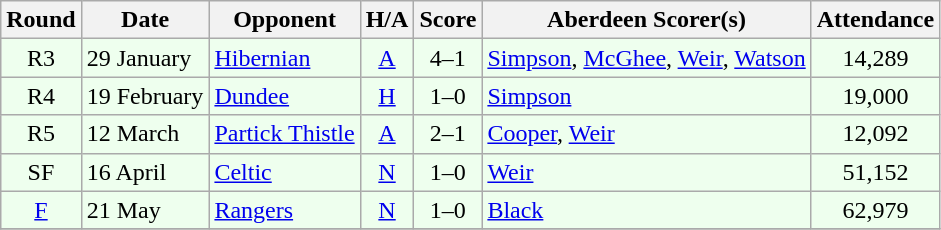<table class="wikitable" style="text-align:center">
<tr>
<th>Round</th>
<th>Date</th>
<th>Opponent</th>
<th>H/A</th>
<th>Score</th>
<th>Aberdeen Scorer(s)</th>
<th>Attendance</th>
</tr>
<tr bgcolor=#EEFFEE>
<td>R3</td>
<td align=left>29 January</td>
<td align=left><a href='#'>Hibernian</a></td>
<td><a href='#'>A</a></td>
<td>4–1</td>
<td align=left><a href='#'>Simpson</a>, <a href='#'>McGhee</a>, <a href='#'>Weir</a>, <a href='#'>Watson</a></td>
<td>14,289</td>
</tr>
<tr bgcolor=#EEFFEE>
<td>R4</td>
<td align=left>19 February</td>
<td align=left><a href='#'>Dundee</a></td>
<td><a href='#'>H</a></td>
<td>1–0</td>
<td align=left><a href='#'>Simpson</a></td>
<td>19,000</td>
</tr>
<tr bgcolor=#EEFFEE>
<td>R5</td>
<td align=left>12 March</td>
<td align=left><a href='#'>Partick Thistle</a></td>
<td><a href='#'>A</a></td>
<td>2–1</td>
<td align=left><a href='#'>Cooper</a>, <a href='#'>Weir</a></td>
<td>12,092</td>
</tr>
<tr bgcolor=#EEFFEE>
<td>SF</td>
<td align=left>16 April</td>
<td align=left><a href='#'>Celtic</a></td>
<td><a href='#'>N</a></td>
<td>1–0</td>
<td align=left><a href='#'>Weir</a></td>
<td>51,152</td>
</tr>
<tr bgcolor=#EEFFEE>
<td><a href='#'>F</a></td>
<td align=left>21 May</td>
<td align=left><a href='#'>Rangers</a></td>
<td><a href='#'>N</a></td>
<td>1–0</td>
<td align=left><a href='#'>Black</a></td>
<td>62,979</td>
</tr>
<tr>
</tr>
</table>
